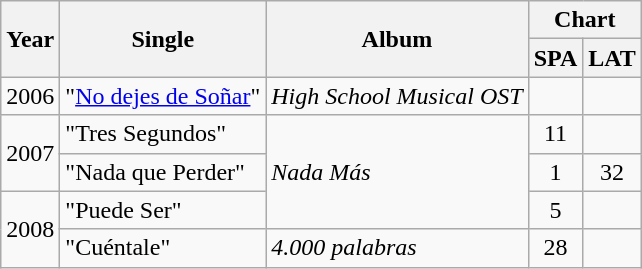<table class="wikitable">
<tr>
<th rowspan="2">Year</th>
<th rowspan="2">Single</th>
<th rowspan="2">Album</th>
<th colspan="2">Chart</th>
</tr>
<tr>
<th width="20">SPA</th>
<th width="20">LAT</th>
</tr>
<tr>
<td>2006</td>
<td>"<a href='#'>No dejes de Soñar</a>"</td>
<td><em>High School Musical OST</em></td>
<td align="center"></td>
<td align="center"></td>
</tr>
<tr>
<td rowspan="2">2007</td>
<td>"Tres Segundos"</td>
<td rowspan="3"><em>Nada Más</em></td>
<td align="center">11</td>
<td align="center"></td>
</tr>
<tr>
<td>"Nada que Perder"</td>
<td align="center">1</td>
<td align="center">32</td>
</tr>
<tr>
<td rowspan="2">2008</td>
<td>"Puede Ser"</td>
<td align="center">5</td>
<td align="center"></td>
</tr>
<tr>
<td>"Cuéntale"</td>
<td><em>4.000 palabras</em></td>
<td align="center">28</td>
<td align="center"></td>
</tr>
</table>
